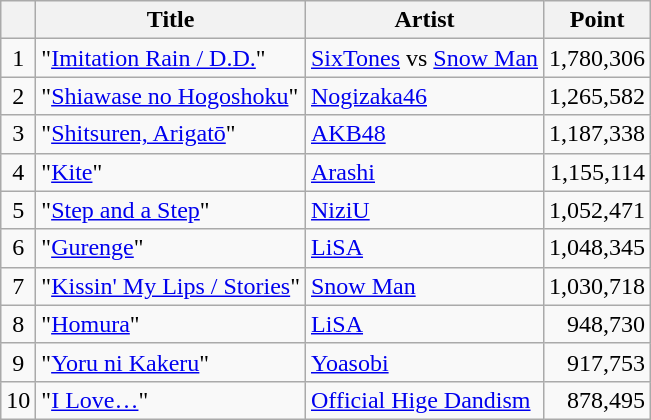<table class="wikitable sortable">
<tr>
<th></th>
<th>Title</th>
<th>Artist</th>
<th>Point</th>
</tr>
<tr>
<td align="center">1</td>
<td>"<a href='#'>Imitation Rain / D.D.</a>"</td>
<td><a href='#'>SixTones</a> vs <a href='#'>Snow Man</a></td>
<td align="right">1,780,306</td>
</tr>
<tr>
<td align="center">2</td>
<td>"<a href='#'>Shiawase no Hogoshoku</a>"</td>
<td><a href='#'>Nogizaka46</a></td>
<td align="right">1,265,582</td>
</tr>
<tr>
<td align="center">3</td>
<td>"<a href='#'>Shitsuren, Arigatō</a>"</td>
<td><a href='#'>AKB48</a></td>
<td align="right">1,187,338</td>
</tr>
<tr>
<td align="center">4</td>
<td>"<a href='#'>Kite</a>"</td>
<td><a href='#'>Arashi</a></td>
<td align="right">1,155,114</td>
</tr>
<tr>
<td align="center">5</td>
<td>"<a href='#'>Step and a Step</a>"</td>
<td><a href='#'>NiziU</a></td>
<td align="right">1,052,471</td>
</tr>
<tr>
<td align="center">6</td>
<td>"<a href='#'>Gurenge</a>"</td>
<td><a href='#'>LiSA</a></td>
<td align="right">1,048,345</td>
</tr>
<tr>
<td align="center">7</td>
<td>"<a href='#'>Kissin' My Lips / Stories</a>"</td>
<td><a href='#'>Snow Man</a></td>
<td align="right">1,030,718</td>
</tr>
<tr>
<td align="center">8</td>
<td>"<a href='#'>Homura</a>"</td>
<td><a href='#'>LiSA</a></td>
<td align="right">948,730</td>
</tr>
<tr>
<td align="center">9</td>
<td>"<a href='#'>Yoru ni Kakeru</a>"</td>
<td><a href='#'>Yoasobi</a></td>
<td align="right">917,753</td>
</tr>
<tr>
<td align="center">10</td>
<td>"<a href='#'>I Love…</a>"</td>
<td><a href='#'>Official Hige Dandism</a></td>
<td align="right">878,495</td>
</tr>
</table>
